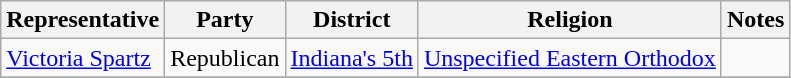<table class="wikitable sortable" style="text-align:center">
<tr>
<th>Representative</th>
<th>Party</th>
<th>District</th>
<th>Religion</th>
<th>Notes</th>
</tr>
<tr>
<td align=left nowrap> <a href='#'>Victoria Spartz</a></td>
<td>Republican</td>
<td><a href='#'>Indiana's 5th</a></td>
<td><a href='#'>Unspecified Eastern Orthodox</a></td>
<td></td>
</tr>
<tr>
</tr>
</table>
